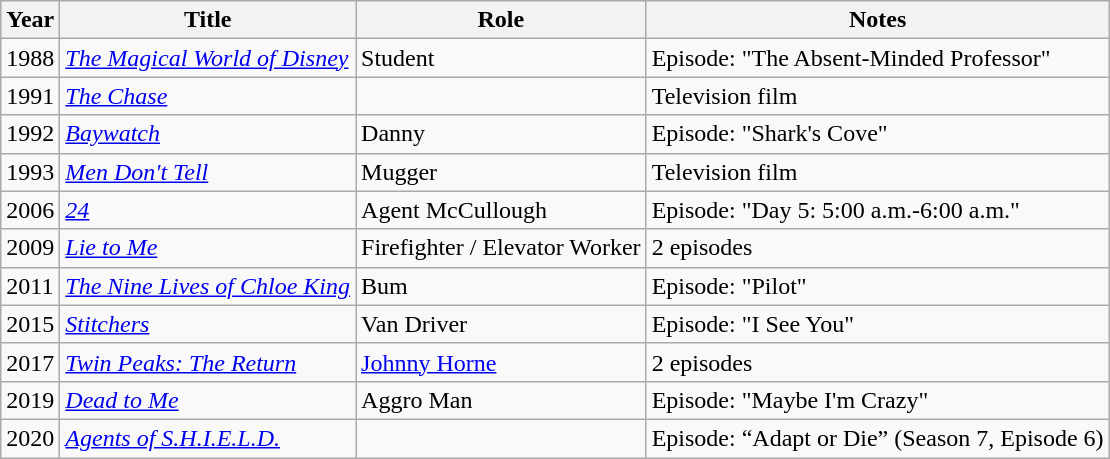<table class="wikitable sortable">
<tr>
<th>Year</th>
<th>Title</th>
<th>Role</th>
<th>Notes</th>
</tr>
<tr>
<td>1988</td>
<td><em><a href='#'>The Magical World of Disney</a></em></td>
<td>Student</td>
<td>Episode: "The Absent-Minded Professor"</td>
</tr>
<tr>
<td>1991</td>
<td><a href='#'><em>The Chase</em></a></td>
<td></td>
<td>Television film</td>
</tr>
<tr>
<td>1992</td>
<td><em><a href='#'>Baywatch</a></em></td>
<td>Danny</td>
<td>Episode: "Shark's Cove"</td>
</tr>
<tr>
<td>1993</td>
<td><em><a href='#'>Men Don't Tell</a></em></td>
<td>Mugger</td>
<td>Television film</td>
</tr>
<tr>
<td>2006</td>
<td><a href='#'><em>24</em></a></td>
<td>Agent McCullough</td>
<td>Episode: "Day 5: 5:00 a.m.-6:00 a.m."</td>
</tr>
<tr>
<td>2009</td>
<td><em><a href='#'>Lie to Me</a></em></td>
<td>Firefighter / Elevator Worker</td>
<td>2 episodes</td>
</tr>
<tr>
<td>2011</td>
<td><em><a href='#'>The Nine Lives of Chloe King</a></em></td>
<td>Bum</td>
<td>Episode: "Pilot"</td>
</tr>
<tr>
<td>2015</td>
<td><em><a href='#'>Stitchers</a></em></td>
<td>Van Driver</td>
<td>Episode: "I See You"</td>
</tr>
<tr>
<td>2017</td>
<td><em><a href='#'>Twin Peaks: The Return</a></em></td>
<td><a href='#'>Johnny Horne</a></td>
<td>2 episodes</td>
</tr>
<tr>
<td>2019</td>
<td><a href='#'><em>Dead to Me</em></a></td>
<td>Aggro Man</td>
<td>Episode: "Maybe I'm Crazy"</td>
</tr>
<tr>
<td>2020</td>
<td><em><a href='#'>Agents of S.H.I.E.L.D.</a></em></td>
<td></td>
<td>Episode: “Adapt or Die” (Season 7, Episode 6)</td>
</tr>
</table>
